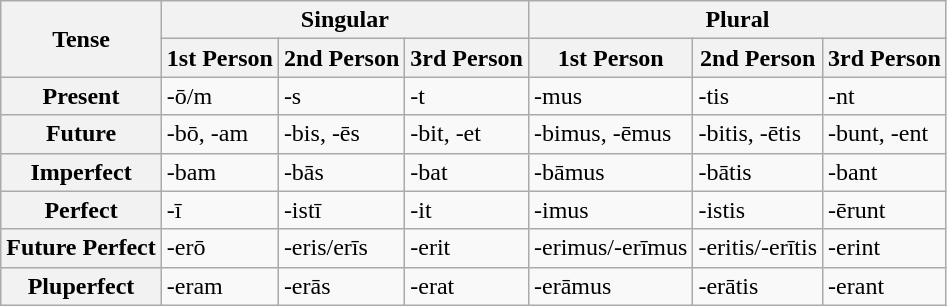<table class="wikitable">
<tr>
<th rowspan=2>Tense</th>
<th colspan=3>Singular</th>
<th colspan=3>Plural</th>
</tr>
<tr>
<th>1st Person</th>
<th>2nd Person</th>
<th>3rd Person</th>
<th>1st Person</th>
<th>2nd Person</th>
<th>3rd Person</th>
</tr>
<tr>
<th>Present</th>
<td>-ō/m</td>
<td>-s</td>
<td>-t</td>
<td>-mus</td>
<td>-tis</td>
<td>-nt</td>
</tr>
<tr>
<th>Future</th>
<td>-bō, -am</td>
<td>-bis, -ēs</td>
<td>-bit, -et</td>
<td>-bimus, -ēmus</td>
<td>-bitis, -ētis</td>
<td>-bunt, -ent</td>
</tr>
<tr>
<th>Imperfect</th>
<td>-bam</td>
<td>-bās</td>
<td>-bat</td>
<td>-bāmus</td>
<td>-bātis</td>
<td>-bant</td>
</tr>
<tr>
<th>Perfect</th>
<td>-ī</td>
<td>-istī</td>
<td>-it</td>
<td>-imus</td>
<td>-istis</td>
<td>-ērunt</td>
</tr>
<tr>
<th>Future Perfect</th>
<td>-erō</td>
<td>-eris/erīs</td>
<td>-erit</td>
<td>-erimus/-erīmus</td>
<td>-eritis/-erītis</td>
<td>-erint</td>
</tr>
<tr>
<th>Pluperfect</th>
<td>-eram</td>
<td>-erās</td>
<td>-erat</td>
<td>-erāmus</td>
<td>-erātis</td>
<td>-erant</td>
</tr>
</table>
